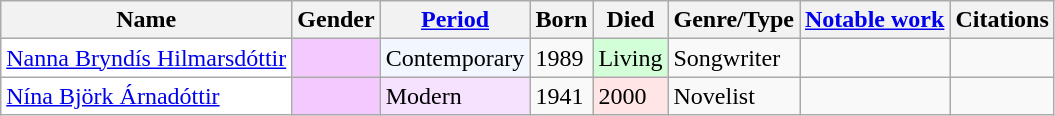<table class="wikitable sortable sort-under" summary="The first column lists the names, starting with given name, then surname. The next column gives the gender. The next three columns give details on when the individual lived, then the specialisation of the individual, with a notable work and citations following.">
<tr>
<th scope="col">Name</th>
<th scope="col">Gender</th>
<th scope="col" class="unsortable"><a href='#'>Period</a></th>
<th scope="col">Born</th>
<th scope="col">Died</th>
<th scope="col" class="unsortable" abbr="type">Genre/Type</th>
<th class="unsortable" scope="col"><a href='#'>Notable work</a></th>
<th scope="col" class="unsortable">Citations</th>
</tr>
<tr>
<td style="background:white"><a href='#'>Nanna Bryndís Hilmarsdóttir</a></td>
<td style="background:#f3c9ff"></td>
<td style="background:#f2f7ff">Contemporary</td>
<td>1989</td>
<td style="background:#d3ffd8">Living</td>
<td>Songwriter</td>
<td></td>
<td></td>
</tr>
<tr>
<td style="background:white"><a href='#'>Nína Björk Árnadóttir</a></td>
<td style="background:#f3c9ff"></td>
<td style="background:#f6e2ff">Modern</td>
<td>1941</td>
<td style="background:#ffe5e5">2000</td>
<td>Novelist</td>
<td></td>
<td></td>
</tr>
</table>
